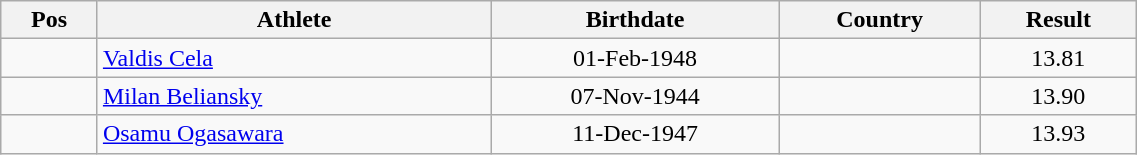<table class="wikitable"  style="text-align:center; width:60%;">
<tr>
<th>Pos</th>
<th>Athlete</th>
<th>Birthdate</th>
<th>Country</th>
<th>Result</th>
</tr>
<tr>
<td align=center></td>
<td align=left><a href='#'>Valdis Cela</a></td>
<td>01-Feb-1948</td>
<td align=left></td>
<td>13.81</td>
</tr>
<tr>
<td align=center></td>
<td align=left><a href='#'>Milan Beliansky</a></td>
<td>07-Nov-1944</td>
<td align=left></td>
<td>13.90</td>
</tr>
<tr>
<td align=center></td>
<td align=left><a href='#'>Osamu Ogasawara</a></td>
<td>11-Dec-1947</td>
<td align=left></td>
<td>13.93</td>
</tr>
</table>
